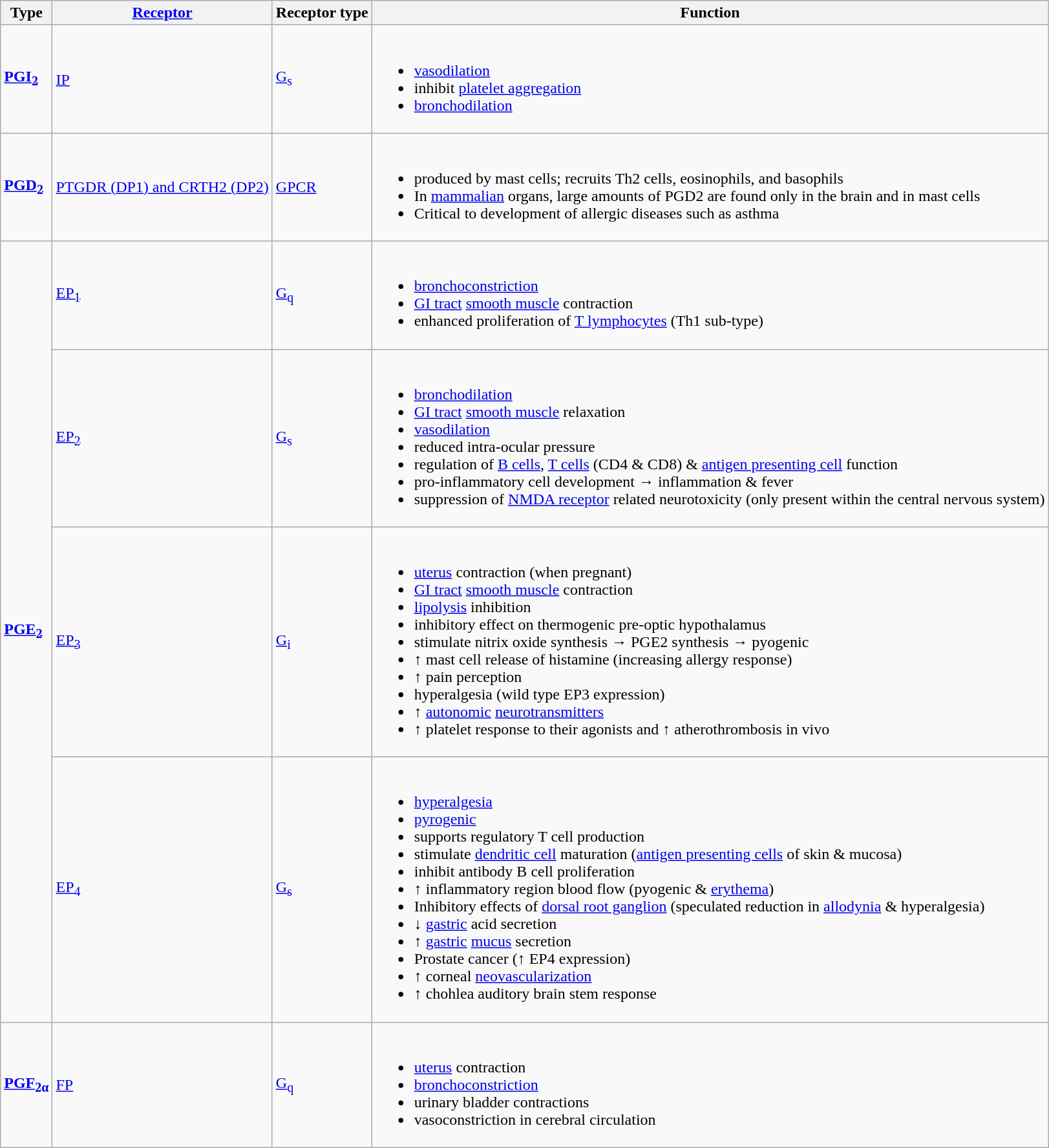<table class="wikitable">
<tr>
<th>Type</th>
<th><a href='#'>Receptor</a></th>
<th>Receptor type</th>
<th>Function</th>
</tr>
<tr>
<td><strong><a href='#'>PGI<sub>2</sub></a></strong></td>
<td><a href='#'>IP</a></td>
<td><a href='#'>G<sub>s</sub></a></td>
<td><br><ul><li><a href='#'>vasodilation</a></li><li>inhibit <a href='#'>platelet aggregation</a></li><li><a href='#'>bronchodilation</a></li></ul></td>
</tr>
<tr>
<td><strong><a href='#'>PGD<sub>2</sub></a></strong></td>
<td><a href='#'>PTGDR (DP1) and CRTH2 (DP2)</a></td>
<td><a href='#'>GPCR</a></td>
<td><br><ul><li>produced by mast cells; recruits Th2 cells, eosinophils, and basophils</li><li>In <a href='#'>mammalian</a> organs, large amounts of PGD2 are found only in the brain and in mast cells</li><li>Critical to development of allergic diseases such as asthma</li></ul></td>
</tr>
<tr>
<td rowspan=4><strong><a href='#'>PGE<sub>2</sub></a></strong></td>
<td><a href='#'>EP<sub>1</sub></a></td>
<td><a href='#'>G<sub>q</sub></a></td>
<td><br><ul><li><a href='#'>bronchoconstriction</a></li><li><a href='#'>GI tract</a> <a href='#'>smooth muscle</a> contraction</li><li>enhanced proliferation of <a href='#'>T lymphocytes</a> (Th1 sub-type)</li></ul></td>
</tr>
<tr>
<td><a href='#'>EP<sub>2</sub></a></td>
<td><a href='#'>G<sub>s</sub></a></td>
<td><br><ul><li><a href='#'>bronchodilation</a></li><li><a href='#'>GI tract</a> <a href='#'>smooth muscle</a> relaxation</li><li><a href='#'>vasodilation</a></li><li>reduced intra-ocular pressure</li><li>regulation of <a href='#'>B cells</a>, <a href='#'>T cells</a> (CD4 & CD8) & <a href='#'>antigen presenting cell</a> function</li><li>pro-inflammatory cell development → inflammation & fever</li><li>suppression of <a href='#'>NMDA receptor</a> related neurotoxicity (only present within the central nervous system)</li></ul></td>
</tr>
<tr>
<td><a href='#'>EP<sub>3</sub></a></td>
<td><a href='#'>G<sub>i</sub></a></td>
<td><br><ul><li><a href='#'>uterus</a> contraction (when pregnant)</li><li><a href='#'>GI tract</a> <a href='#'>smooth muscle</a> contraction</li><li><a href='#'>lipolysis</a> inhibition</li><li>inhibitory effect on thermogenic pre-optic hypothalamus</li><li>stimulate nitrix oxide synthesis → PGE2 synthesis → pyogenic</li><li>↑ mast cell release of histamine (increasing allergy response)</li><li>↑ pain perception</li><li>hyperalgesia (wild type EP3 expression)</li><li>↑ <a href='#'>autonomic</a> <a href='#'>neurotransmitters</a></li><li>↑ platelet response to their agonists and ↑ atherothrombosis in vivo</li></ul></td>
</tr>
<tr>
<td><a href='#'>EP<sub>4</sub></a></td>
<td><a href='#'>G<sub>s</sub></a></td>
<td><br><ul><li><a href='#'>hyperalgesia</a></li><li><a href='#'>pyrogenic</a></li><li>supports regulatory T cell production</li><li>stimulate <a href='#'>dendritic cell</a> maturation (<a href='#'>antigen presenting cells</a> of skin & mucosa)</li><li>inhibit antibody B cell proliferation</li><li>↑ inflammatory region blood flow (pyogenic & <a href='#'>erythema</a>)</li><li>Inhibitory effects of <a href='#'>dorsal root ganglion</a> (speculated reduction in <a href='#'>allodynia</a> & hyperalgesia)</li><li>↓ <a href='#'>gastric</a> acid secretion</li><li>↑ <a href='#'>gastric</a> <a href='#'>mucus</a> secretion</li><li>Prostate cancer (↑ EP4 expression)</li><li>↑ corneal <a href='#'>neovascularization</a></li><li>↑ chohlea auditory brain stem response</li></ul></td>
</tr>
<tr>
<td><strong><a href='#'>PGF<sub>2α</sub></a></strong></td>
<td><a href='#'>FP</a></td>
<td><a href='#'>G<sub>q</sub></a></td>
<td><br><ul><li><a href='#'>uterus</a> contraction</li><li><a href='#'>bronchoconstriction</a></li><li>urinary bladder contractions</li><li>vasoconstriction in cerebral circulation</li></ul></td>
</tr>
</table>
